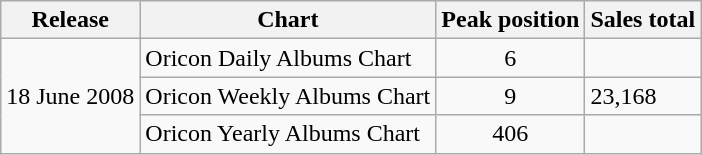<table class="wikitable">
<tr>
<th>Release</th>
<th>Chart</th>
<th>Peak position</th>
<th>Sales total</th>
</tr>
<tr>
<td rowspan="3">18 June 2008</td>
<td>Oricon Daily Albums Chart</td>
<td align="center">6</td>
<td></td>
</tr>
<tr>
<td>Oricon Weekly Albums Chart</td>
<td align="center">9</td>
<td>23,168</td>
</tr>
<tr>
<td>Oricon Yearly Albums Chart</td>
<td align="center">406</td>
<td></td>
</tr>
</table>
